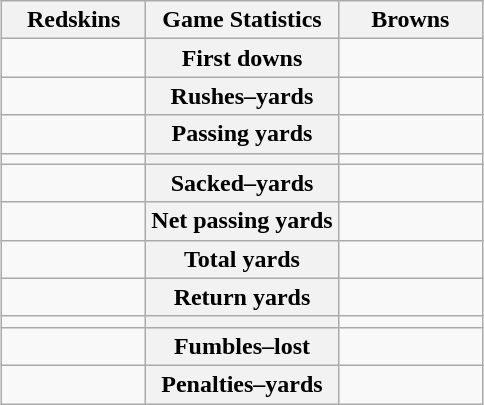<table class="wikitable" style="margin: 1em auto 1em auto">
<tr>
<th style="width:30%;">Redskins</th>
<th style="width:40%;">Game Statistics</th>
<th style="width:30%;">Browns</th>
</tr>
<tr>
<td style="text-align:right;"></td>
<th>First downs</th>
<td></td>
</tr>
<tr>
<td style="text-align:right;"></td>
<th>Rushes–yards</th>
<td></td>
</tr>
<tr>
<td style="text-align:right;"></td>
<th>Passing yards</th>
<td></td>
</tr>
<tr>
<td style="text-align:right;"></td>
<th></th>
<td></td>
</tr>
<tr>
<td style="text-align:right;"></td>
<th>Sacked–yards</th>
<td></td>
</tr>
<tr>
<td style="text-align:right;"></td>
<th>Net passing yards</th>
<td></td>
</tr>
<tr>
<td style="text-align:right;"></td>
<th>Total yards</th>
<td></td>
</tr>
<tr>
<td style="text-align:right;"></td>
<th>Return yards</th>
<td></td>
</tr>
<tr>
<td style="text-align:right;"></td>
<th></th>
<td></td>
</tr>
<tr>
<td style="text-align:right;"></td>
<th>Fumbles–lost</th>
<td></td>
</tr>
<tr>
<td style="text-align:right;"></td>
<th>Penalties–yards</th>
<td></td>
</tr>
</table>
